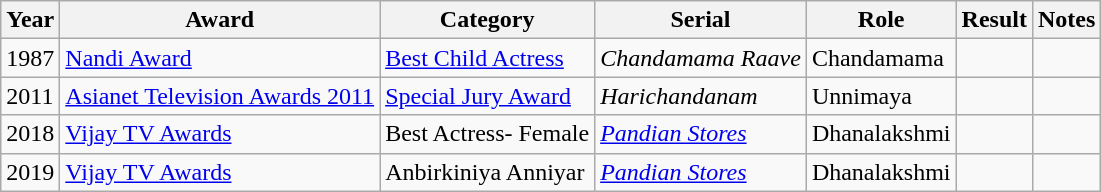<table class="wikitable">
<tr>
<th>Year</th>
<th>Award</th>
<th>Category</th>
<th>Serial</th>
<th>Role</th>
<th>Result</th>
<th>Notes</th>
</tr>
<tr>
<td>1987</td>
<td><a href='#'>Nandi Award</a></td>
<td><a href='#'>Best Child Actress</a></td>
<td><em>Chandamama Raave</em></td>
<td>Chandamama</td>
<td></td>
<td></td>
</tr>
<tr>
<td>2011</td>
<td><a href='#'>Asianet Television Awards 2011</a></td>
<td><a href='#'>Special Jury Award</a></td>
<td><em>Harichandanam</em></td>
<td>Unnimaya</td>
<td></td>
<td></td>
</tr>
<tr>
<td>2018</td>
<td><a href='#'>Vijay TV Awards</a></td>
<td>Best Actress- Female</td>
<td><em><a href='#'>Pandian Stores</a></em></td>
<td>Dhanalakshmi</td>
<td></td>
<td></td>
</tr>
<tr>
<td>2019</td>
<td><a href='#'>Vijay TV Awards</a></td>
<td>Anbirkiniya Anniyar</td>
<td><em><a href='#'>Pandian Stores</a></em></td>
<td>Dhanalakshmi</td>
<td></td>
<td></td>
</tr>
</table>
